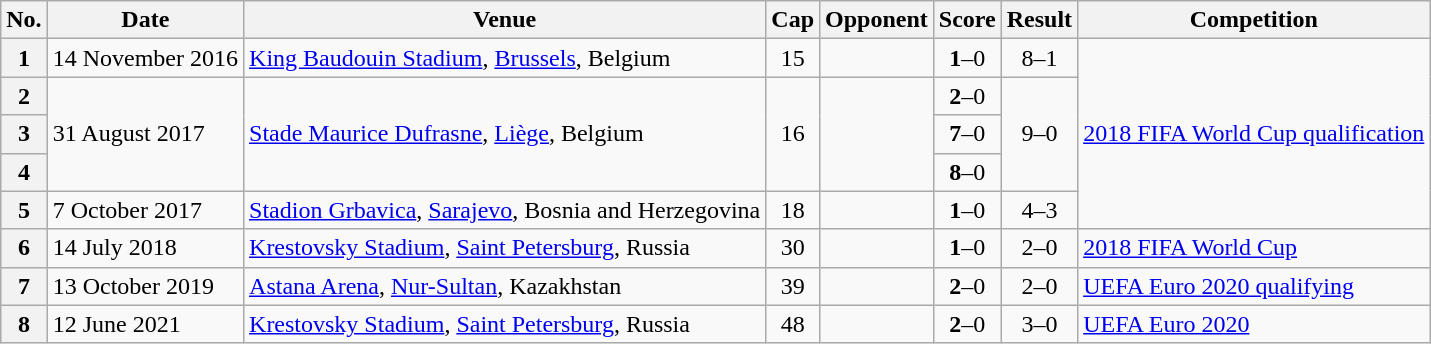<table class="wikitable sortable plainrowheaders">
<tr>
<th scope=col>No.</th>
<th scope=col>Date</th>
<th scope=col>Venue</th>
<th scope=col>Cap</th>
<th scope=col>Opponent</th>
<th scope=col>Score</th>
<th scope=col>Result</th>
<th scope=col>Competition</th>
</tr>
<tr>
<th scope=row>1</th>
<td>14 November 2016</td>
<td><a href='#'>King Baudouin Stadium</a>, <a href='#'>Brussels</a>, Belgium</td>
<td align=center>15</td>
<td></td>
<td align=center><strong>1</strong>–0</td>
<td align=center>8–1</td>
<td rowspan=5><a href='#'>2018 FIFA World Cup qualification</a></td>
</tr>
<tr>
<th scope=row>2</th>
<td rowspan=3>31 August 2017</td>
<td rowspan=3><a href='#'>Stade Maurice Dufrasne</a>, <a href='#'>Liège</a>, Belgium</td>
<td rowspan=3 align=center>16</td>
<td rowspan=3></td>
<td align=center><strong>2</strong>–0</td>
<td rowspan=3 align=center>9–0</td>
</tr>
<tr>
<th scope=row>3</th>
<td align=center><strong>7</strong>–0</td>
</tr>
<tr>
<th scope=row>4</th>
<td align=center><strong>8</strong>–0</td>
</tr>
<tr>
<th scope=row>5</th>
<td>7 October 2017</td>
<td><a href='#'>Stadion Grbavica</a>, <a href='#'>Sarajevo</a>, Bosnia and Herzegovina</td>
<td align=center>18</td>
<td></td>
<td align=center><strong>1</strong>–0</td>
<td align=center>4–3</td>
</tr>
<tr>
<th scope=row>6</th>
<td>14 July 2018</td>
<td><a href='#'>Krestovsky Stadium</a>, <a href='#'>Saint Petersburg</a>, Russia</td>
<td align=center>30</td>
<td></td>
<td align=center><strong>1</strong>–0</td>
<td align=center>2–0</td>
<td><a href='#'>2018 FIFA World Cup</a></td>
</tr>
<tr>
<th scope=row>7</th>
<td>13 October 2019</td>
<td><a href='#'>Astana Arena</a>, <a href='#'>Nur-Sultan</a>, Kazakhstan</td>
<td align=center>39</td>
<td></td>
<td align=center><strong>2</strong>–0</td>
<td align=center>2–0</td>
<td><a href='#'>UEFA Euro 2020 qualifying</a></td>
</tr>
<tr>
<th scope=row>8</th>
<td>12 June 2021</td>
<td><a href='#'>Krestovsky Stadium</a>, <a href='#'>Saint Petersburg</a>, Russia</td>
<td align=center>48</td>
<td></td>
<td align=center><strong>2</strong>–0</td>
<td align=center>3–0</td>
<td><a href='#'>UEFA Euro 2020</a></td>
</tr>
</table>
